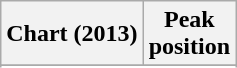<table class="wikitable sortable">
<tr>
<th>Chart (2013)</th>
<th>Peak<br>position</th>
</tr>
<tr>
</tr>
<tr>
</tr>
</table>
